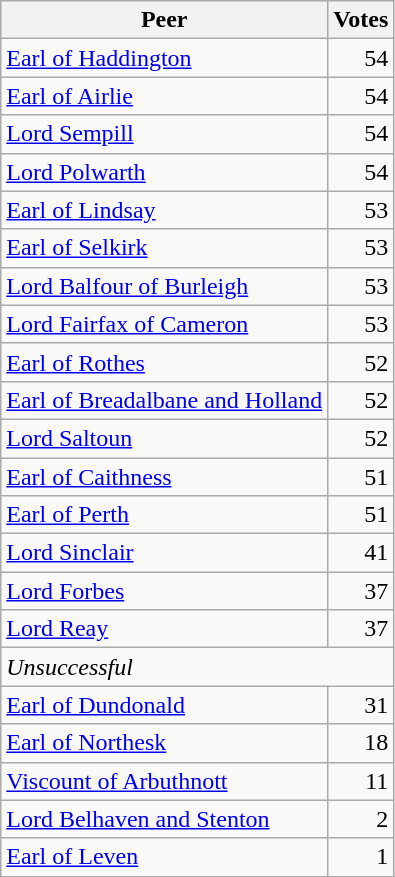<table class="wikitable">
<tr>
<th>Peer</th>
<th>Votes</th>
</tr>
<tr>
<td><a href='#'>Earl of Haddington</a></td>
<td align=right>54</td>
</tr>
<tr>
<td><a href='#'>Earl of Airlie</a></td>
<td align=right>54</td>
</tr>
<tr>
<td><a href='#'>Lord Sempill</a></td>
<td align=right>54</td>
</tr>
<tr>
<td><a href='#'>Lord Polwarth</a></td>
<td align=right>54</td>
</tr>
<tr>
<td><a href='#'>Earl of Lindsay</a></td>
<td align=right>53</td>
</tr>
<tr>
<td><a href='#'>Earl of Selkirk</a></td>
<td align=right>53</td>
</tr>
<tr>
<td><a href='#'>Lord Balfour of Burleigh</a></td>
<td align=right>53</td>
</tr>
<tr>
<td><a href='#'>Lord Fairfax of Cameron</a></td>
<td align=right>53</td>
</tr>
<tr>
<td><a href='#'>Earl of Rothes</a></td>
<td align=right>52</td>
</tr>
<tr>
<td><a href='#'>Earl of Breadalbane and Holland</a></td>
<td align=right>52</td>
</tr>
<tr>
<td><a href='#'>Lord Saltoun</a></td>
<td align=right>52</td>
</tr>
<tr>
<td><a href='#'>Earl of Caithness</a></td>
<td align=right>51</td>
</tr>
<tr>
<td><a href='#'>Earl of Perth</a></td>
<td align=right>51</td>
</tr>
<tr>
<td><a href='#'>Lord Sinclair</a></td>
<td align=right>41</td>
</tr>
<tr>
<td><a href='#'>Lord Forbes</a></td>
<td align=right>37</td>
</tr>
<tr>
<td><a href='#'>Lord Reay</a></td>
<td align=right>37</td>
</tr>
<tr>
<td colspan=2><em>Unsuccessful</em></td>
</tr>
<tr>
<td><a href='#'>Earl of Dundonald</a></td>
<td align=right>31</td>
</tr>
<tr>
<td><a href='#'>Earl of Northesk</a></td>
<td align=right>18</td>
</tr>
<tr>
<td><a href='#'>Viscount of Arbuthnott</a></td>
<td align=right>11</td>
</tr>
<tr>
<td><a href='#'>Lord Belhaven and Stenton</a></td>
<td align=right>2</td>
</tr>
<tr>
<td><a href='#'>Earl of Leven</a></td>
<td align=right>1</td>
</tr>
</table>
